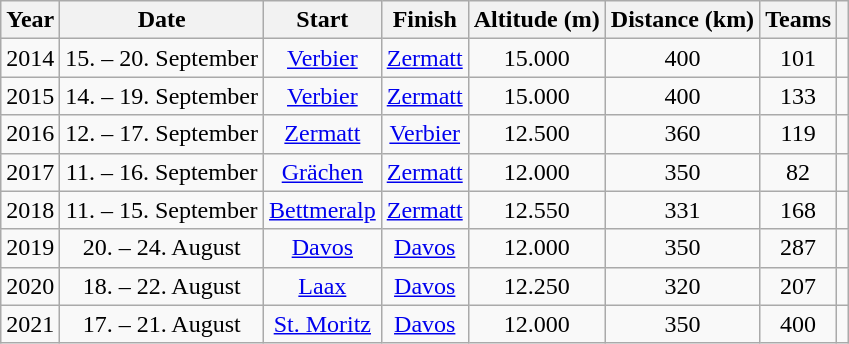<table class="wikitable sortable" style="text-align:center">
<tr>
<th>Year</th>
<th>Date</th>
<th>Start</th>
<th>Finish</th>
<th>Altitude (m)</th>
<th>Distance (km)</th>
<th>Teams</th>
<th></th>
</tr>
<tr>
<td>2014</td>
<td>15. – 20. September</td>
<td><a href='#'>Verbier</a></td>
<td><a href='#'>Zermatt</a></td>
<td>15.000</td>
<td>400</td>
<td>101</td>
<td></td>
</tr>
<tr>
<td>2015</td>
<td>14. – 19. September</td>
<td><a href='#'>Verbier</a></td>
<td><a href='#'>Zermatt</a></td>
<td>15.000</td>
<td>400</td>
<td>133</td>
<td></td>
</tr>
<tr>
<td>2016</td>
<td>12. – 17. September</td>
<td><a href='#'>Zermatt</a></td>
<td><a href='#'>Verbier</a></td>
<td>12.500</td>
<td>360</td>
<td>119</td>
<td></td>
</tr>
<tr>
<td>2017</td>
<td>11. – 16. September</td>
<td><a href='#'>Grächen</a></td>
<td><a href='#'>Zermatt</a></td>
<td>12.000</td>
<td>350</td>
<td>82</td>
<td></td>
</tr>
<tr>
<td>2018</td>
<td>11. – 15. September</td>
<td><a href='#'>Bettmeralp</a></td>
<td><a href='#'>Zermatt</a></td>
<td>12.550</td>
<td>331</td>
<td>168</td>
<td></td>
</tr>
<tr>
<td>2019</td>
<td>20. – 24. August</td>
<td><a href='#'>Davos</a></td>
<td><a href='#'>Davos</a></td>
<td>12.000</td>
<td>350</td>
<td>287</td>
<td></td>
</tr>
<tr>
<td>2020</td>
<td>18. – 22. August</td>
<td><a href='#'>Laax</a></td>
<td><a href='#'>Davos</a></td>
<td>12.250</td>
<td>320</td>
<td>207</td>
<td></td>
</tr>
<tr>
<td>2021</td>
<td>17. – 21. August</td>
<td><a href='#'>St. Moritz</a></td>
<td><a href='#'>Davos</a></td>
<td>12.000</td>
<td>350</td>
<td>400</td>
<td></td>
</tr>
</table>
